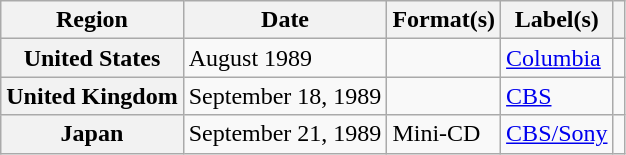<table class="wikitable plainrowheaders">
<tr>
<th scope="col">Region</th>
<th scope="col">Date</th>
<th scope="col">Format(s)</th>
<th scope="col">Label(s)</th>
<th scope="col"></th>
</tr>
<tr>
<th scope="row">United States</th>
<td>August 1989</td>
<td></td>
<td><a href='#'>Columbia</a></td>
<td align="center"></td>
</tr>
<tr>
<th scope="row">United Kingdom</th>
<td>September 18, 1989</td>
<td></td>
<td><a href='#'>CBS</a></td>
<td align="center"></td>
</tr>
<tr>
<th scope="row">Japan</th>
<td>September 21, 1989</td>
<td>Mini-CD</td>
<td><a href='#'>CBS/Sony</a></td>
<td align="center"></td>
</tr>
</table>
